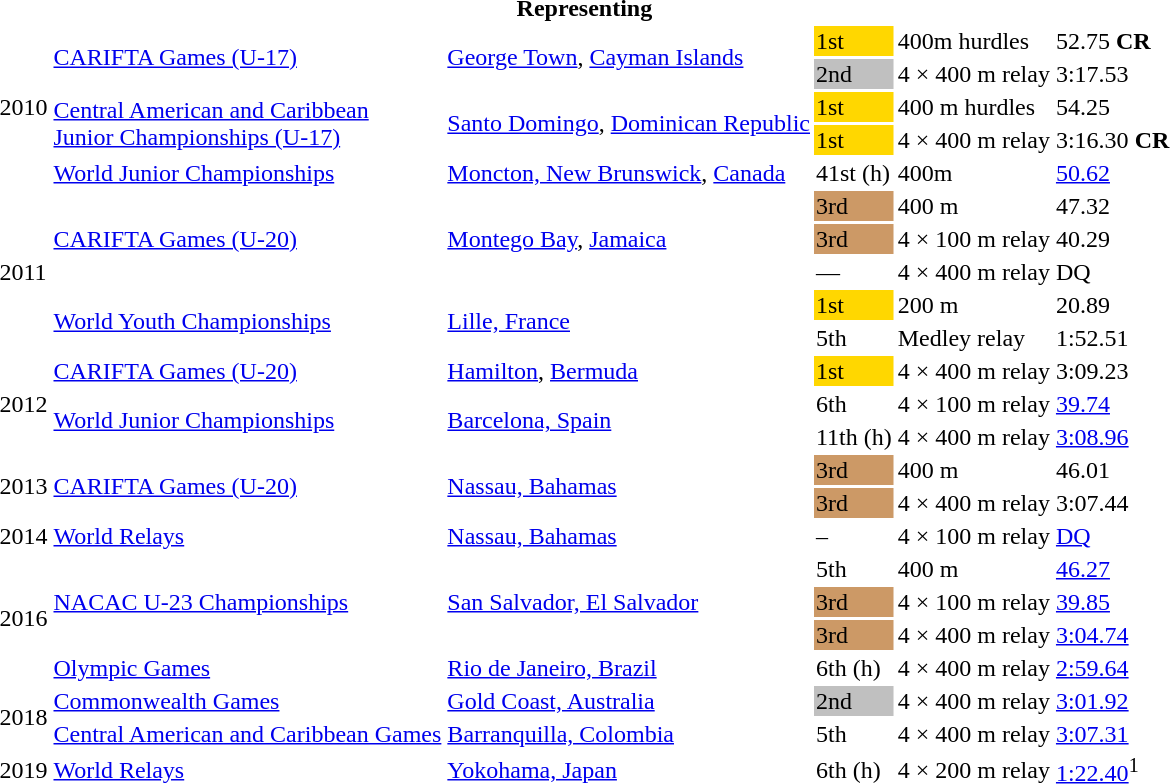<table>
<tr>
<th colspan="6">Representing </th>
</tr>
<tr>
<td rowspan = "5">2010</td>
<td rowspan = "2"><a href='#'>CARIFTA Games (U-17)</a></td>
<td rowspan = "2"><a href='#'>George Town</a>, <a href='#'>Cayman Islands</a></td>
<td bgcolor=gold>1st</td>
<td>400m hurdles</td>
<td>52.75 <strong>CR</strong></td>
</tr>
<tr>
<td bgcolor=silver>2nd</td>
<td>4 × 400 m relay</td>
<td>3:17.53</td>
</tr>
<tr>
<td rowspan = "2"><a href='#'>Central American and Caribbean<br>Junior Championships (U-17)</a></td>
<td rowspan = "2"><a href='#'>Santo Domingo</a>, <a href='#'>Dominican Republic</a></td>
<td bgcolor=gold>1st</td>
<td>400 m hurdles</td>
<td>54.25</td>
</tr>
<tr>
<td bgcolor=gold>1st</td>
<td>4 × 400 m relay</td>
<td>3:16.30 <strong>CR</strong></td>
</tr>
<tr>
<td><a href='#'>World Junior Championships</a></td>
<td><a href='#'>Moncton, New Brunswick</a>, <a href='#'>Canada</a></td>
<td>41st (h)</td>
<td>400m</td>
<td><a href='#'>50.62</a></td>
</tr>
<tr>
<td rowspan = "5">2011</td>
<td rowspan = "3"><a href='#'>CARIFTA Games (U-20)</a></td>
<td rowspan = "3"><a href='#'>Montego Bay</a>, <a href='#'>Jamaica</a></td>
<td bgcolor=cc9966>3rd</td>
<td>400 m</td>
<td>47.32</td>
</tr>
<tr>
<td bgcolor=cc9966>3rd</td>
<td>4 × 100 m relay</td>
<td>40.29</td>
</tr>
<tr>
<td>—</td>
<td>4 × 400 m relay</td>
<td>DQ</td>
</tr>
<tr>
<td rowspan=2><a href='#'>World Youth Championships</a></td>
<td rowspan=2><a href='#'>Lille, France</a></td>
<td bgcolor=gold>1st</td>
<td>200 m</td>
<td>20.89</td>
</tr>
<tr>
<td>5th</td>
<td>Medley relay</td>
<td>1:52.51</td>
</tr>
<tr>
<td rowspan=3>2012</td>
<td><a href='#'>CARIFTA Games (U-20)</a></td>
<td><a href='#'>Hamilton</a>, <a href='#'>Bermuda</a></td>
<td bgcolor=gold>1st</td>
<td>4 × 400 m relay</td>
<td>3:09.23</td>
</tr>
<tr>
<td rowspan=2><a href='#'>World Junior Championships</a></td>
<td rowspan=2><a href='#'>Barcelona, Spain</a></td>
<td>6th</td>
<td>4 × 100 m relay</td>
<td><a href='#'>39.74</a></td>
</tr>
<tr>
<td>11th (h)</td>
<td>4 × 400 m relay</td>
<td><a href='#'>3:08.96</a></td>
</tr>
<tr>
<td rowspan=2>2013</td>
<td rowspan=2><a href='#'>CARIFTA Games (U-20)</a></td>
<td rowspan=2><a href='#'>Nassau, Bahamas</a></td>
<td bgcolor=cc9966>3rd</td>
<td>400 m</td>
<td>46.01</td>
</tr>
<tr>
<td bgcolor=cc9966>3rd</td>
<td>4 × 400 m relay</td>
<td>3:07.44</td>
</tr>
<tr>
<td>2014</td>
<td><a href='#'>World Relays</a></td>
<td><a href='#'>Nassau, Bahamas</a></td>
<td>–</td>
<td>4 × 100 m relay</td>
<td><a href='#'>DQ</a></td>
</tr>
<tr>
<td rowspan=4>2016</td>
<td rowspan=3><a href='#'>NACAC U-23 Championships</a></td>
<td rowspan=3><a href='#'>San Salvador, El Salvador</a></td>
<td>5th</td>
<td>400 m</td>
<td><a href='#'>46.27</a></td>
</tr>
<tr>
<td bgcolor=cc9966>3rd</td>
<td>4 × 100 m relay</td>
<td><a href='#'>39.85</a></td>
</tr>
<tr>
<td bgcolor=cc9966>3rd</td>
<td>4 × 400 m relay</td>
<td><a href='#'>3:04.74</a></td>
</tr>
<tr>
<td><a href='#'>Olympic Games</a></td>
<td><a href='#'>Rio de Janeiro, Brazil</a></td>
<td>6th (h)</td>
<td>4 × 400 m relay</td>
<td><a href='#'>2:59.64</a></td>
</tr>
<tr>
<td rowspan=2>2018</td>
<td><a href='#'>Commonwealth Games</a></td>
<td><a href='#'>Gold Coast, Australia</a></td>
<td bgcolor=silver>2nd</td>
<td>4 × 400 m relay</td>
<td><a href='#'>3:01.92</a></td>
</tr>
<tr>
<td><a href='#'>Central American and Caribbean Games</a></td>
<td><a href='#'>Barranquilla, Colombia</a></td>
<td>5th</td>
<td>4 × 400 m relay</td>
<td><a href='#'>3:07.31</a></td>
</tr>
<tr>
<td>2019</td>
<td><a href='#'>World Relays</a></td>
<td><a href='#'>Yokohama, Japan</a></td>
<td>6th (h)</td>
<td>4 × 200 m relay</td>
<td><a href='#'>1:22.40</a><sup>1</sup></td>
</tr>
</table>
